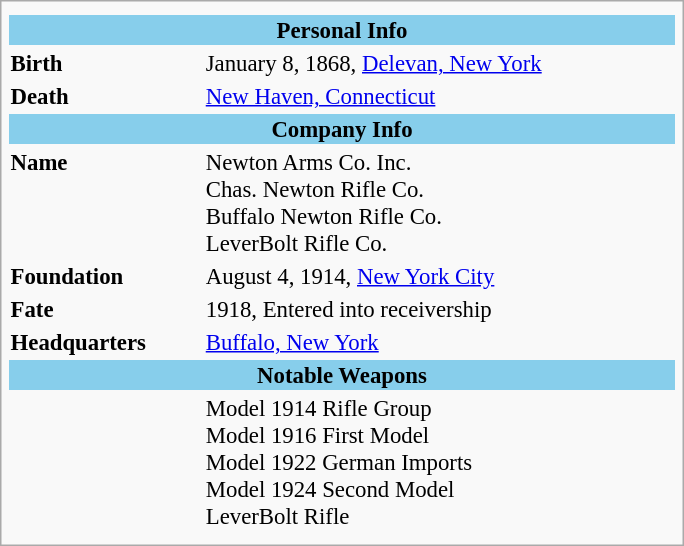<table class="infobox" style="width: 30em; font-size: 95%;">
<tr>
<td></td>
</tr>
<tr>
<th colspan="2" bgcolor="skyblue">Personal Info</th>
</tr>
<tr style="vertical-align: top;">
<td><strong>Birth</strong></td>
<td>January 8, 1868, <a href='#'>Delevan, New York</a></td>
</tr>
<tr>
<td><strong>Death</strong></td>
<td> <a href='#'>New Haven, Connecticut</a></td>
</tr>
<tr>
<th colspan="2" bgcolor="skyblue">Company Info</th>
</tr>
<tr style="vertical-align: top;">
<td><strong>Name</strong></td>
<td>Newton Arms Co. Inc.<br>Chas. Newton Rifle Co.<br>Buffalo Newton Rifle Co.<br>LeverBolt Rifle Co.</td>
</tr>
<tr style="vertical-align: top;">
<td><strong>Foundation</strong></td>
<td>August 4, 1914, <a href='#'>New York City</a></td>
</tr>
<tr>
<td><strong>Fate</strong></td>
<td>1918, Entered into receivership</td>
</tr>
<tr>
<td><strong>Headquarters</strong></td>
<td> <a href='#'>Buffalo, New York</a></td>
</tr>
<tr>
<th colspan="2" bgcolor="skyblue">Notable Weapons</th>
</tr>
<tr style="vertical-align: top;">
<td></td>
<td>Model 1914 Rifle Group<br>Model 1916 First Model<br>Model 1922 German Imports<br>Model 1924 Second Model<br>LeverBolt Rifle</td>
</tr>
<tr>
<td></td>
</tr>
</table>
